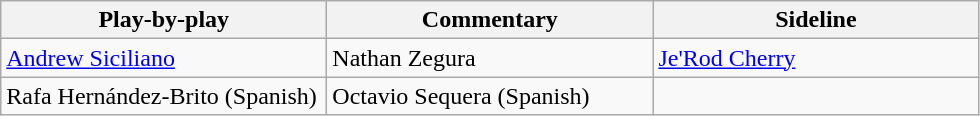<table class="wikitable">
<tr>
<th scope = "col" style="width:210px">Play-by-play</th>
<th scope = "col" style="width:210px">Commentary</th>
<th scope = "col" style="width:210px">Sideline</th>
</tr>
<tr>
<td><a href='#'>Andrew Siciliano</a></td>
<td>Nathan Zegura</td>
<td><a href='#'>Je'Rod Cherry</a></td>
</tr>
<tr>
<td>Rafa Hernández-Brito (Spanish)</td>
<td>Octavio Sequera (Spanish)</td>
<td></td>
</tr>
</table>
